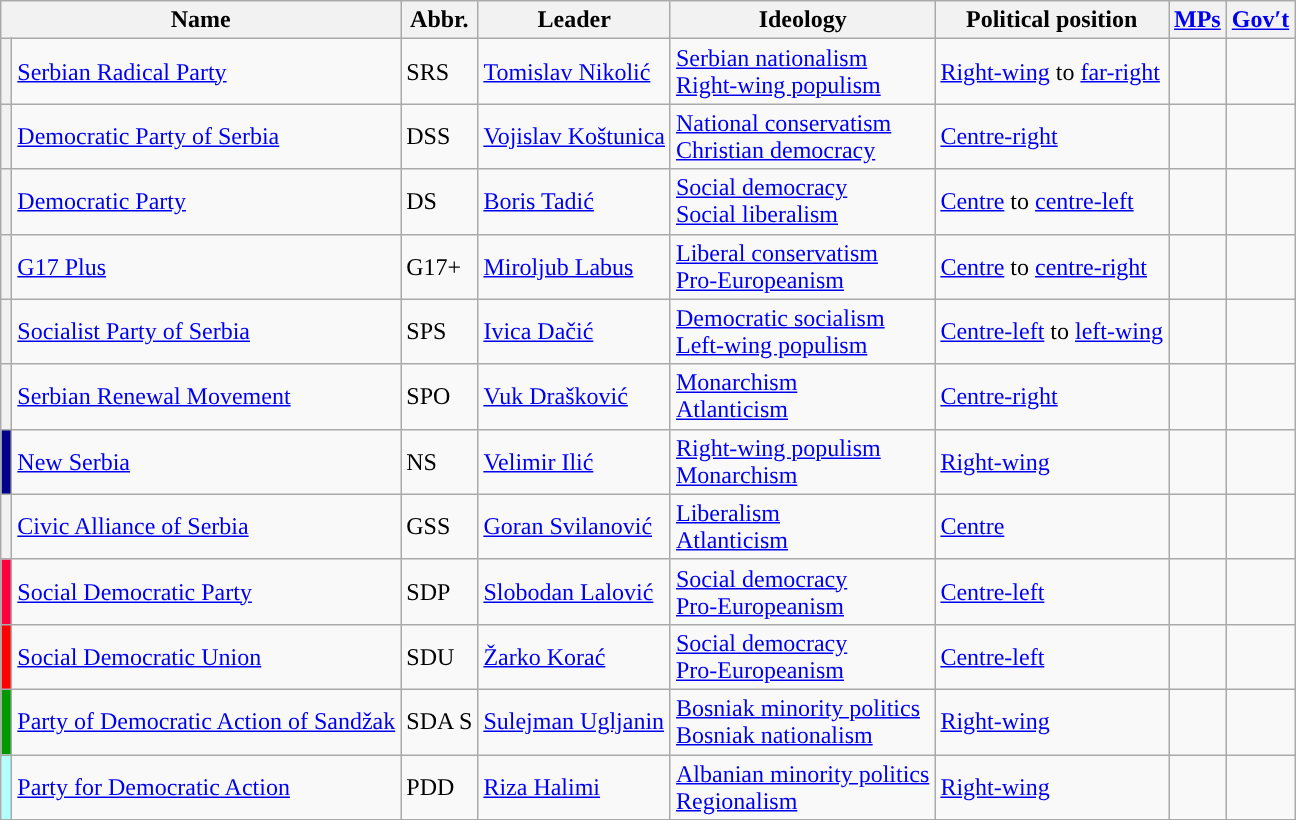<table class="wikitable">
<tr>
<th colspan=2>Name</th>
<th>Abbr.</th>
<th>Leader</th>
<th>Ideology</th>
<th>Political position</th>
<th><a href='#'>MPs</a></th>
<th><a href='#'>Gov′t</a></th>
</tr>
<tr>
<th style="background-color: "></th>
<td><a href='#'>Serbian Radical Party</a><br><small><em></em></small></td>
<td>SRS</td>
<td><a href='#'>Tomislav Nikolić</a></td>
<td><a href='#'>Serbian nationalism</a><br><a href='#'>Right-wing populism</a></td>
<td><a href='#'>Right-wing</a> to <a href='#'>far-right</a></td>
<td></td>
<td></td>
</tr>
<tr>
<th style="background-color: "></th>
<td><a href='#'>Democratic Party of Serbia</a><br><small><em></em></small></td>
<td>DSS</td>
<td><a href='#'>Vojislav Koštunica</a></td>
<td><a href='#'>National conservatism</a><br><a href='#'>Christian democracy</a></td>
<td><a href='#'>Centre-right</a></td>
<td></td>
<td></td>
</tr>
<tr>
<th style="background-color: "></th>
<td><a href='#'>Democratic Party</a><br><small><em></em></small></td>
<td>DS</td>
<td><a href='#'>Boris Tadić</a></td>
<td><a href='#'>Social democracy</a><br><a href='#'>Social liberalism</a></td>
<td><a href='#'>Centre</a> to <a href='#'>centre-left</a></td>
<td></td>
<td></td>
</tr>
<tr>
<th style="background-color: "></th>
<td><a href='#'>G17 Plus</a><br><small><em></em></small></td>
<td>G17+</td>
<td><a href='#'>Miroljub Labus</a></td>
<td><a href='#'>Liberal conservatism</a><br><a href='#'>Pro-Europeanism</a></td>
<td><a href='#'>Centre</a> to <a href='#'>centre-right</a></td>
<td></td>
<td></td>
</tr>
<tr>
<th style="background-color: "></th>
<td><a href='#'>Socialist Party of Serbia</a><br><small><em></em></small></td>
<td>SPS</td>
<td><a href='#'>Ivica Dačić</a></td>
<td><a href='#'>Democratic socialism</a><br><a href='#'>Left-wing populism</a></td>
<td><a href='#'>Centre-left</a> to <a href='#'>left-wing</a></td>
<td></td>
<td></td>
</tr>
<tr>
<th style="background-color: "></th>
<td><a href='#'>Serbian Renewal Movement</a><br><small><em></em></small></td>
<td>SPO</td>
<td><a href='#'>Vuk Drašković</a></td>
<td><a href='#'>Monarchism</a><br><a href='#'>Atlanticism</a></td>
<td><a href='#'>Centre-right</a></td>
<td></td>
<td></td>
</tr>
<tr>
<th style="background-color: darkblue; color:white;"></th>
<td><a href='#'>New Serbia</a><br><small><em></em></small></td>
<td>NS</td>
<td><a href='#'>Velimir Ilić</a></td>
<td><a href='#'>Right-wing populism</a><br><a href='#'>Monarchism</a></td>
<td><a href='#'>Right-wing</a></td>
<td></td>
<td></td>
</tr>
<tr>
<th style="background-color: "></th>
<td><a href='#'>Civic Alliance of Serbia</a><br><small><em></em></small></td>
<td>GSS</td>
<td><a href='#'>Goran Svilanović</a></td>
<td><a href='#'>Liberalism</a><br><a href='#'>Atlanticism</a></td>
<td><a href='#'>Centre</a></td>
<td></td>
<td></td>
</tr>
<tr>
<th style="background-color: #FF003F; color:white;"></th>
<td><a href='#'>Social Democratic Party</a><br><small><em></em></small></td>
<td>SDP</td>
<td><a href='#'>Slobodan Lalović</a></td>
<td><a href='#'>Social democracy</a><br><a href='#'>Pro-Europeanism</a></td>
<td><a href='#'>Centre-left</a></td>
<td></td>
<td></td>
</tr>
<tr>
<th style="background-color: red; color:white;"></th>
<td><a href='#'>Social Democratic Union</a><br><small><em></em></small></td>
<td>SDU</td>
<td><a href='#'>Žarko Korać</a></td>
<td><a href='#'>Social democracy</a><br><a href='#'>Pro-Europeanism</a></td>
<td><a href='#'>Centre-left</a></td>
<td></td>
<td></td>
</tr>
<tr>
<th style="background-color: #009900; color:white;"></th>
<td><a href='#'>Party of Democratic Action of Sandžak</a><br><small><em></em></small></td>
<td>SDA S</td>
<td><a href='#'>Sulejman Ugljanin</a></td>
<td><a href='#'>Bosniak minority politics</a><br><a href='#'>Bosniak nationalism</a></td>
<td><a href='#'>Right-wing</a></td>
<td></td>
<td></td>
</tr>
<tr>
<th style="background-color: #B2FFFF; color:white;"></th>
<td><a href='#'>Party for Democratic Action</a><br><small><em></em></small></td>
<td>PDD</td>
<td><a href='#'>Riza Halimi</a></td>
<td><a href='#'>Albanian minority politics</a><br><a href='#'>Regionalism</a></td>
<td><a href='#'>Right-wing</a></td>
<td></td>
<td></td>
</tr>
</table>
